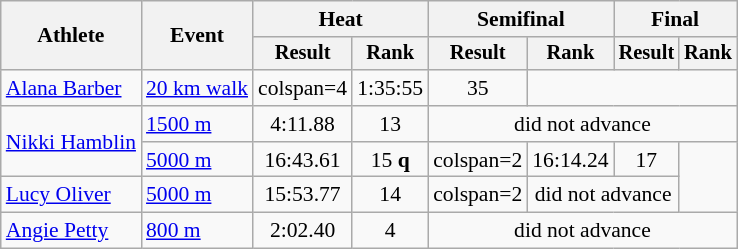<table class="wikitable" style="font-size:90%">
<tr>
<th rowspan="2">Athlete</th>
<th rowspan="2">Event</th>
<th colspan="2">Heat</th>
<th colspan="2">Semifinal</th>
<th colspan="2">Final</th>
</tr>
<tr style="font-size:95%">
<th>Result</th>
<th>Rank</th>
<th>Result</th>
<th>Rank</th>
<th>Result</th>
<th>Rank</th>
</tr>
<tr align=center>
<td align=left><a href='#'>Alana Barber</a></td>
<td align=left><a href='#'>20 km walk</a></td>
<td>colspan=4 </td>
<td>1:35:55</td>
<td>35</td>
</tr>
<tr align=center>
<td align=left rowspan=2><a href='#'>Nikki Hamblin</a></td>
<td align=left><a href='#'>1500 m</a></td>
<td>4:11.88</td>
<td>13</td>
<td colspan=4>did not advance</td>
</tr>
<tr align=center>
<td align=left><a href='#'>5000 m</a></td>
<td>16:43.61</td>
<td>15 <strong>q</strong></td>
<td>colspan=2 </td>
<td>16:14.24</td>
<td>17</td>
</tr>
<tr align=center>
<td align=left><a href='#'>Lucy Oliver</a></td>
<td align=left><a href='#'>5000 m</a></td>
<td>15:53.77</td>
<td>14</td>
<td>colspan=2 </td>
<td colspan=2>did not advance</td>
</tr>
<tr align=center>
<td align=left><a href='#'>Angie Petty</a></td>
<td align=left><a href='#'>800 m</a></td>
<td>2:02.40</td>
<td>4</td>
<td colspan=4>did not advance</td>
</tr>
</table>
